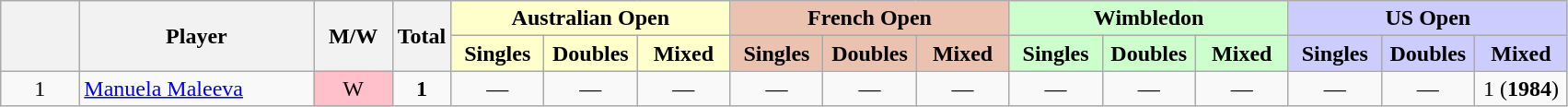<table class="wikitable mw-datatable sortable" style="text-align:center;">
<tr>
<th data-sort-type="number" width="5%" rowspan="2"></th>
<th width="15%" rowspan="2">Player</th>
<th width="5%"  rowspan="2">M/W</th>
<th rowspan="2">Total</th>
<th colspan="3" style="background:#ffc;">Australian Open</th>
<th colspan="3" style="background:#ebc2af;">French Open</th>
<th colspan="3" style="background:#cfc;">Wimbledon</th>
<th colspan="3" style="background:#ccf;">US Open</th>
</tr>
<tr>
<th style="background:#ffc; width:60px;">Singles</th>
<th style="background:#ffc; width:60px;">Doubles</th>
<th style="background:#ffc; width:60px;">Mixed</th>
<th style="background:#ebc2af; width:60px;">Singles</th>
<th style="background:#ebc2af; width:60px;">Doubles</th>
<th style="background:#ebc2af; width:60px;">Mixed</th>
<th style="background:#cfc; width:60px;">Singles</th>
<th style="background:#cfc; width:60px;">Doubles</th>
<th style="background:#cfc; width:60px;">Mixed</th>
<th style="background:#ccf; width:60px;">Singles</th>
<th style="background:#ccf; width:60px;">Doubles</th>
<th style="background:#ccf; width:60px;">Mixed</th>
</tr>
<tr>
<td>1</td>
<td style="text-align:left"><a href='#'>Manuela Maleeva</a></td>
<td style="background:pink;">W</td>
<td><strong>1</strong></td>
<td>—</td>
<td>—</td>
<td>—</td>
<td>—</td>
<td>—</td>
<td>—</td>
<td>—</td>
<td>—</td>
<td>—</td>
<td>—</td>
<td>—</td>
<td>1 (<strong>1984</strong>)</td>
</tr>
</table>
